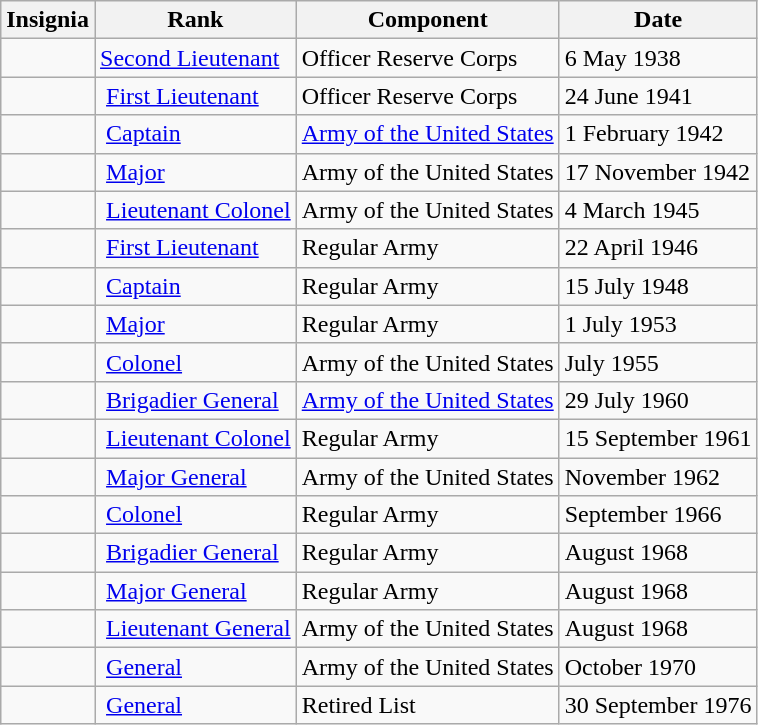<table class="wikitable">
<tr>
<th>Insignia</th>
<th>Rank</th>
<th>Component</th>
<th>Date</th>
</tr>
<tr>
<td></td>
<td><a href='#'>Second Lieutenant</a></td>
<td>Officer Reserve Corps</td>
<td>6 May 1938</td>
</tr>
<tr>
<td></td>
<td> <a href='#'>First Lieutenant</a></td>
<td>Officer Reserve Corps</td>
<td>24 June 1941</td>
</tr>
<tr>
<td></td>
<td> <a href='#'>Captain</a></td>
<td><a href='#'>Army of the United States</a></td>
<td>1 February 1942</td>
</tr>
<tr>
<td></td>
<td> <a href='#'>Major</a></td>
<td>Army of the United States</td>
<td>17 November 1942</td>
</tr>
<tr>
<td></td>
<td> <a href='#'>Lieutenant Colonel</a></td>
<td>Army of the United States</td>
<td>4 March 1945</td>
</tr>
<tr>
<td></td>
<td> <a href='#'>First Lieutenant</a></td>
<td>Regular Army</td>
<td>22 April 1946</td>
</tr>
<tr>
<td></td>
<td> <a href='#'>Captain</a></td>
<td>Regular Army</td>
<td>15 July 1948</td>
</tr>
<tr>
<td></td>
<td> <a href='#'>Major</a></td>
<td>Regular Army</td>
<td>1 July 1953</td>
</tr>
<tr>
<td></td>
<td> <a href='#'>Colonel</a></td>
<td>Army of the United States</td>
<td>July 1955</td>
</tr>
<tr>
<td></td>
<td> <a href='#'>Brigadier General</a></td>
<td><a href='#'>Army of the United States</a></td>
<td>29 July 1960</td>
</tr>
<tr>
<td></td>
<td> <a href='#'>Lieutenant Colonel</a></td>
<td>Regular Army</td>
<td>15 September 1961</td>
</tr>
<tr>
<td></td>
<td> <a href='#'>Major General</a></td>
<td>Army of the United States</td>
<td>November 1962</td>
</tr>
<tr>
<td></td>
<td> <a href='#'>Colonel</a></td>
<td>Regular Army</td>
<td>September 1966</td>
</tr>
<tr>
<td></td>
<td> <a href='#'>Brigadier General</a></td>
<td>Regular Army</td>
<td>August 1968</td>
</tr>
<tr>
<td></td>
<td> <a href='#'>Major General</a></td>
<td>Regular Army</td>
<td>August 1968</td>
</tr>
<tr>
<td></td>
<td> <a href='#'>Lieutenant General</a></td>
<td>Army of the United States</td>
<td>August 1968</td>
</tr>
<tr>
<td></td>
<td> <a href='#'>General</a></td>
<td>Army of the United States</td>
<td>October 1970</td>
</tr>
<tr>
<td></td>
<td> <a href='#'>General</a></td>
<td>Retired List</td>
<td>30 September 1976</td>
</tr>
</table>
